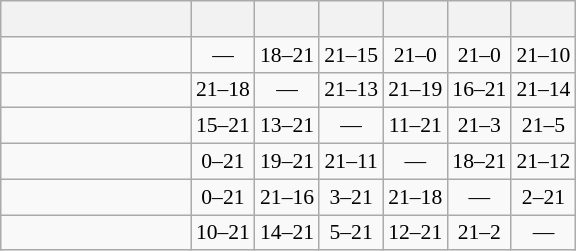<table class="wikitable" style="text-align:center; font-size:90%;">
<tr>
<th width=120> </th>
<th></th>
<th></th>
<th></th>
<th></th>
<th></th>
<th></th>
</tr>
<tr>
<td style="text-align:right;"></td>
<td>—</td>
<td>18–21</td>
<td>21–15</td>
<td>21–0</td>
<td>21–0</td>
<td>21–10</td>
</tr>
<tr>
<td style="text-align:right;"></td>
<td>21–18</td>
<td>—</td>
<td>21–13</td>
<td>21–19</td>
<td>16–21</td>
<td>21–14</td>
</tr>
<tr>
<td style="text-align:right;"></td>
<td>15–21</td>
<td>13–21</td>
<td>—</td>
<td>11–21</td>
<td>21–3</td>
<td>21–5</td>
</tr>
<tr>
<td style="text-align:right;"></td>
<td>0–21</td>
<td>19–21</td>
<td>21–11</td>
<td>—</td>
<td>18–21</td>
<td>21–12</td>
</tr>
<tr>
<td style="text-align:right;"></td>
<td>0–21</td>
<td>21–16</td>
<td>3–21</td>
<td>21–18</td>
<td>—</td>
<td>2–21</td>
</tr>
<tr>
<td style="text-align:right;"></td>
<td>10–21</td>
<td>14–21</td>
<td>5–21</td>
<td>12–21</td>
<td>21–2</td>
<td>—</td>
</tr>
</table>
